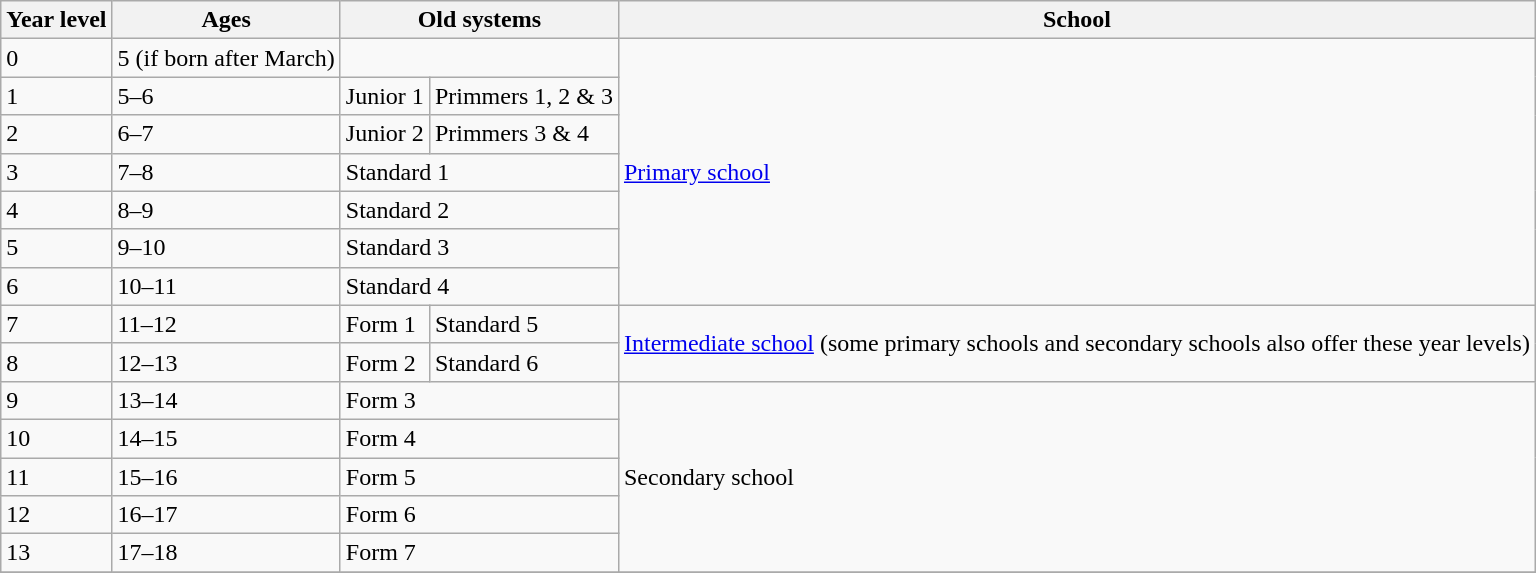<table class="wikitable">
<tr>
<th>Year level</th>
<th>Ages</th>
<th colspan=2>Old systems</th>
<th>School</th>
</tr>
<tr>
<td>0</td>
<td>5 (if born after March)</td>
<td colspan="2"></td>
<td rowspan="7"><a href='#'>Primary school</a></td>
</tr>
<tr>
<td>1</td>
<td>5–6</td>
<td>Junior 1</td>
<td>Primmers 1, 2 & 3</td>
</tr>
<tr>
<td>2</td>
<td>6–7</td>
<td>Junior 2</td>
<td>Primmers 3 & 4</td>
</tr>
<tr>
<td>3</td>
<td>7–8</td>
<td colspan=2>Standard 1</td>
</tr>
<tr>
<td>4</td>
<td>8–9</td>
<td colspan=2>Standard 2</td>
</tr>
<tr>
<td>5</td>
<td>9–10</td>
<td colspan=2>Standard 3</td>
</tr>
<tr>
<td>6</td>
<td>10–11</td>
<td colspan=2>Standard 4</td>
</tr>
<tr>
<td>7</td>
<td>11–12</td>
<td>Form 1</td>
<td>Standard 5</td>
<td rowspan="2"><a href='#'>Intermediate school</a> (some primary schools and secondary schools also offer these year levels)</td>
</tr>
<tr>
<td>8</td>
<td>12–13</td>
<td>Form 2</td>
<td>Standard 6</td>
</tr>
<tr>
<td>9</td>
<td>13–14</td>
<td colspan="2">Form 3</td>
<td rowspan="5">Secondary school</td>
</tr>
<tr>
<td>10</td>
<td>14–15</td>
<td colspan="2">Form 4</td>
</tr>
<tr>
<td>11</td>
<td>15–16</td>
<td colspan="2">Form 5</td>
</tr>
<tr>
<td>12</td>
<td>16–17</td>
<td colspan="2">Form 6</td>
</tr>
<tr>
<td>13</td>
<td>17–18</td>
<td colspan="2">Form 7</td>
</tr>
<tr>
</tr>
</table>
